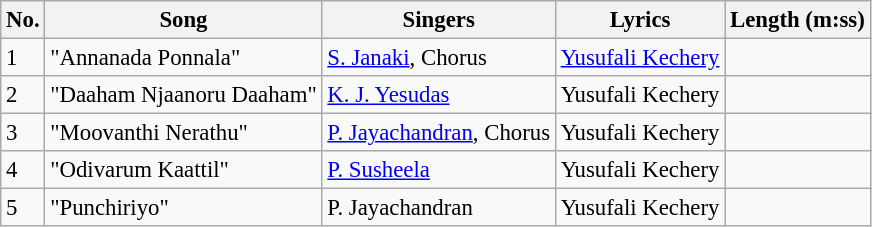<table class="wikitable" style="font-size:95%;">
<tr>
<th>No.</th>
<th>Song</th>
<th>Singers</th>
<th>Lyrics</th>
<th>Length (m:ss)</th>
</tr>
<tr>
<td>1</td>
<td>"Annanada Ponnala"</td>
<td><a href='#'>S. Janaki</a>, Chorus</td>
<td><a href='#'>Yusufali Kechery</a></td>
<td></td>
</tr>
<tr>
<td>2</td>
<td>"Daaham Njaanoru Daaham"</td>
<td><a href='#'>K. J. Yesudas</a></td>
<td>Yusufali Kechery</td>
<td></td>
</tr>
<tr>
<td>3</td>
<td>"Moovanthi Nerathu"</td>
<td><a href='#'>P. Jayachandran</a>, Chorus</td>
<td>Yusufali Kechery</td>
<td></td>
</tr>
<tr>
<td>4</td>
<td>"Odivarum Kaattil"</td>
<td><a href='#'>P. Susheela</a></td>
<td>Yusufali Kechery</td>
<td></td>
</tr>
<tr>
<td>5</td>
<td>"Punchiriyo"</td>
<td>P. Jayachandran</td>
<td>Yusufali Kechery</td>
<td></td>
</tr>
</table>
